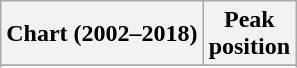<table class="wikitable sortable plainrowheaders">
<tr>
<th scope="col">Chart (2002–2018)</th>
<th scope="col">Peak<br>position</th>
</tr>
<tr>
</tr>
<tr>
</tr>
<tr>
</tr>
<tr>
</tr>
<tr>
</tr>
<tr>
</tr>
<tr>
</tr>
<tr>
</tr>
<tr>
</tr>
<tr>
</tr>
<tr>
</tr>
<tr>
</tr>
</table>
